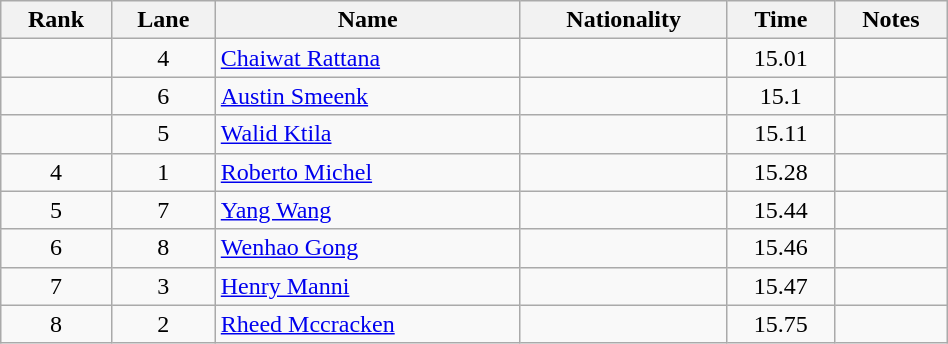<table class="wikitable sortable" style="text-align:center ; width:50%">
<tr>
<th>Rank</th>
<th>Lane</th>
<th>Name</th>
<th>Nationality</th>
<th>Time</th>
<th>Notes</th>
</tr>
<tr>
<td></td>
<td>4</td>
<td align=left><a href='#'>Chaiwat Rattana</a></td>
<td align=left></td>
<td>15.01</td>
<td></td>
</tr>
<tr>
<td></td>
<td>6</td>
<td align=left><a href='#'>Austin Smeenk</a></td>
<td align=left></td>
<td>15.1</td>
<td></td>
</tr>
<tr>
<td></td>
<td>5</td>
<td align=left><a href='#'>Walid Ktila</a></td>
<td align=left></td>
<td>15.11</td>
<td></td>
</tr>
<tr>
<td>4</td>
<td>1</td>
<td align=left><a href='#'>Roberto Michel</a></td>
<td align=left></td>
<td>15.28</td>
<td></td>
</tr>
<tr>
<td>5</td>
<td>7</td>
<td align=left><a href='#'>Yang Wang</a></td>
<td align=left></td>
<td>15.44</td>
<td></td>
</tr>
<tr>
<td>6</td>
<td>8</td>
<td align=left><a href='#'>Wenhao Gong</a></td>
<td align=left></td>
<td>15.46</td>
<td></td>
</tr>
<tr>
<td>7</td>
<td>3</td>
<td align=left><a href='#'>Henry Manni</a></td>
<td align=left></td>
<td>15.47</td>
<td></td>
</tr>
<tr>
<td>8</td>
<td>2</td>
<td align=left><a href='#'>Rheed Mccracken</a></td>
<td align=left></td>
<td>15.75</td>
<td></td>
</tr>
</table>
